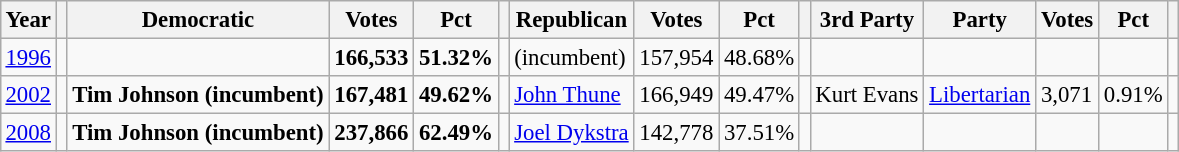<table class="wikitable" style="margin:0.5em ; font-size:95%">
<tr>
<th>Year</th>
<th></th>
<th>Democratic</th>
<th>Votes</th>
<th>Pct</th>
<th></th>
<th>Republican</th>
<th>Votes</th>
<th>Pct</th>
<th></th>
<th>3rd Party</th>
<th>Party</th>
<th>Votes</th>
<th>Pct</th>
<th></th>
</tr>
<tr>
<td><a href='#'>1996</a></td>
<td></td>
<td></td>
<td><strong>166,533</strong></td>
<td><strong>51.32%</strong></td>
<td></td>
<td> (incumbent)</td>
<td>157,954</td>
<td>48.68%</td>
<td></td>
<td></td>
<td></td>
<td></td>
<td></td>
<td></td>
</tr>
<tr>
<td><a href='#'>2002</a></td>
<td></td>
<td><strong>Tim Johnson</strong> <strong>(incumbent)</strong></td>
<td><strong>167,481</strong></td>
<td><strong>49.62%</strong></td>
<td></td>
<td><a href='#'>John Thune</a></td>
<td>166,949</td>
<td>49.47%</td>
<td></td>
<td>Kurt Evans</td>
<td><a href='#'>Libertarian</a></td>
<td>3,071</td>
<td>0.91%</td>
<td></td>
</tr>
<tr>
<td><a href='#'>2008</a></td>
<td></td>
<td><strong>Tim Johnson</strong> <strong>(incumbent)</strong></td>
<td><strong>237,866</strong></td>
<td><strong>62.49%</strong></td>
<td></td>
<td><a href='#'>Joel Dykstra</a></td>
<td>142,778</td>
<td>37.51%</td>
<td></td>
<td></td>
<td></td>
<td></td>
<td></td>
<td></td>
</tr>
</table>
